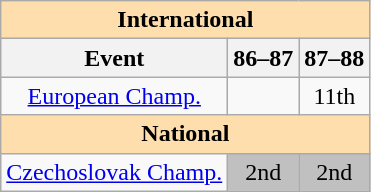<table class="wikitable" style="text-align:center">
<tr>
<th colspan="3" style="background-color: #ffdead; " align="center">International</th>
</tr>
<tr>
<th>Event</th>
<th>86–87</th>
<th>87–88</th>
</tr>
<tr>
<td><a href='#'>European Champ.</a></td>
<td></td>
<td>11th</td>
</tr>
<tr>
<th colspan="3" style="background-color: #ffdead; " align="center">National</th>
</tr>
<tr>
<td><a href='#'>Czechoslovak Champ.</a></td>
<td bgcolor="silver">2nd</td>
<td bgcolor="silver">2nd</td>
</tr>
</table>
